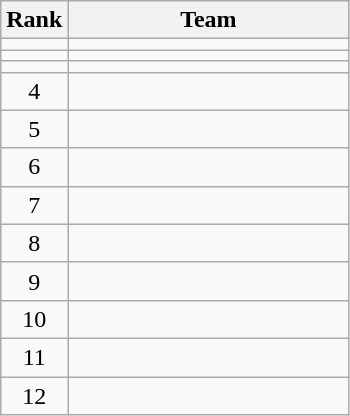<table class=wikitable style="text-align:center;">
<tr>
<th>Rank</th>
<th width=180>Team</th>
</tr>
<tr>
<td></td>
<td align=left></td>
</tr>
<tr>
<td></td>
<td align=left></td>
</tr>
<tr>
<td></td>
<td align=left></td>
</tr>
<tr>
<td>4</td>
<td align=left></td>
</tr>
<tr>
<td>5</td>
<td align=left></td>
</tr>
<tr>
<td>6</td>
<td align=left></td>
</tr>
<tr>
<td>7</td>
<td align=left></td>
</tr>
<tr>
<td>8</td>
<td align=left></td>
</tr>
<tr>
<td>9</td>
<td align=left></td>
</tr>
<tr>
<td>10</td>
<td align=left></td>
</tr>
<tr>
<td>11</td>
<td align=left></td>
</tr>
<tr>
<td>12</td>
<td align=left></td>
</tr>
</table>
